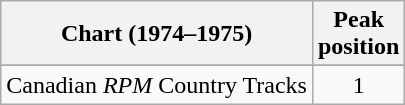<table class="wikitable">
<tr>
<th align="left">Chart (1974–1975)</th>
<th align="center">Peak<br>position</th>
</tr>
<tr>
</tr>
<tr>
<td align="left">Canadian <em>RPM</em> Country Tracks</td>
<td align="center">1</td>
</tr>
</table>
